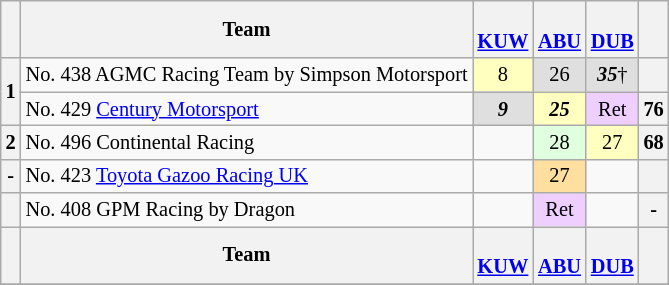<table align=left| class="wikitable" style="font-size: 85%; text-align: center;">
<tr valign="top">
<th valign=middle></th>
<th valign=middle>Team</th>
<th><br><a href='#'>KUW</a></th>
<th><br><a href='#'>ABU</a></th>
<th><br><a href='#'>DUB</a></th>
<th valign=middle>  </th>
</tr>
<tr>
<th rowspan=2>1</th>
<td align=left> No. 438 AGMC Racing Team by Simpson Motorsport</td>
<td style="background:#FFFFBF;">8</td>
<td style="background:#DFDFDF;">26</td>
<td style="background:#DFDFDF;"><strong><em>35</em></strong>†</td>
<th></th>
</tr>
<tr>
<td align=left> No. 429 <a href='#'>Century Motorsport</a></td>
<td style="background:#DFDFDF;"><strong><em>9</em></strong></td>
<td style="background:#FFFFBF;"><strong><em>25</em></strong></td>
<td style="background:#EFCFFF;">Ret</td>
<th>76</th>
</tr>
<tr>
<th>2</th>
<td align=left> No. 496 Continental Racing</td>
<td></td>
<td style="background:#DFFFDF;">28</td>
<td style="background:#FFFFBF;">27</td>
<th>68</th>
</tr>
<tr>
<th>-</th>
<td align=left> No. 423 <a href='#'>Toyota Gazoo Racing UK</a></td>
<td></td>
<td style="background:#FFDF9F;">27</td>
<td></td>
<th></th>
</tr>
<tr>
<th></th>
<td align=left> No. 408 GPM Racing by Dragon</td>
<td></td>
<td style="background:#EFCFFF;">Ret</td>
<td></td>
<th>-</th>
</tr>
<tr>
<th valign=middle></th>
<th valign=middle>Team</th>
<th><br><a href='#'>KUW</a></th>
<th><br><a href='#'>ABU</a></th>
<th><br><a href='#'>DUB</a></th>
<th valign=middle>  </th>
</tr>
<tr>
</tr>
</table>
